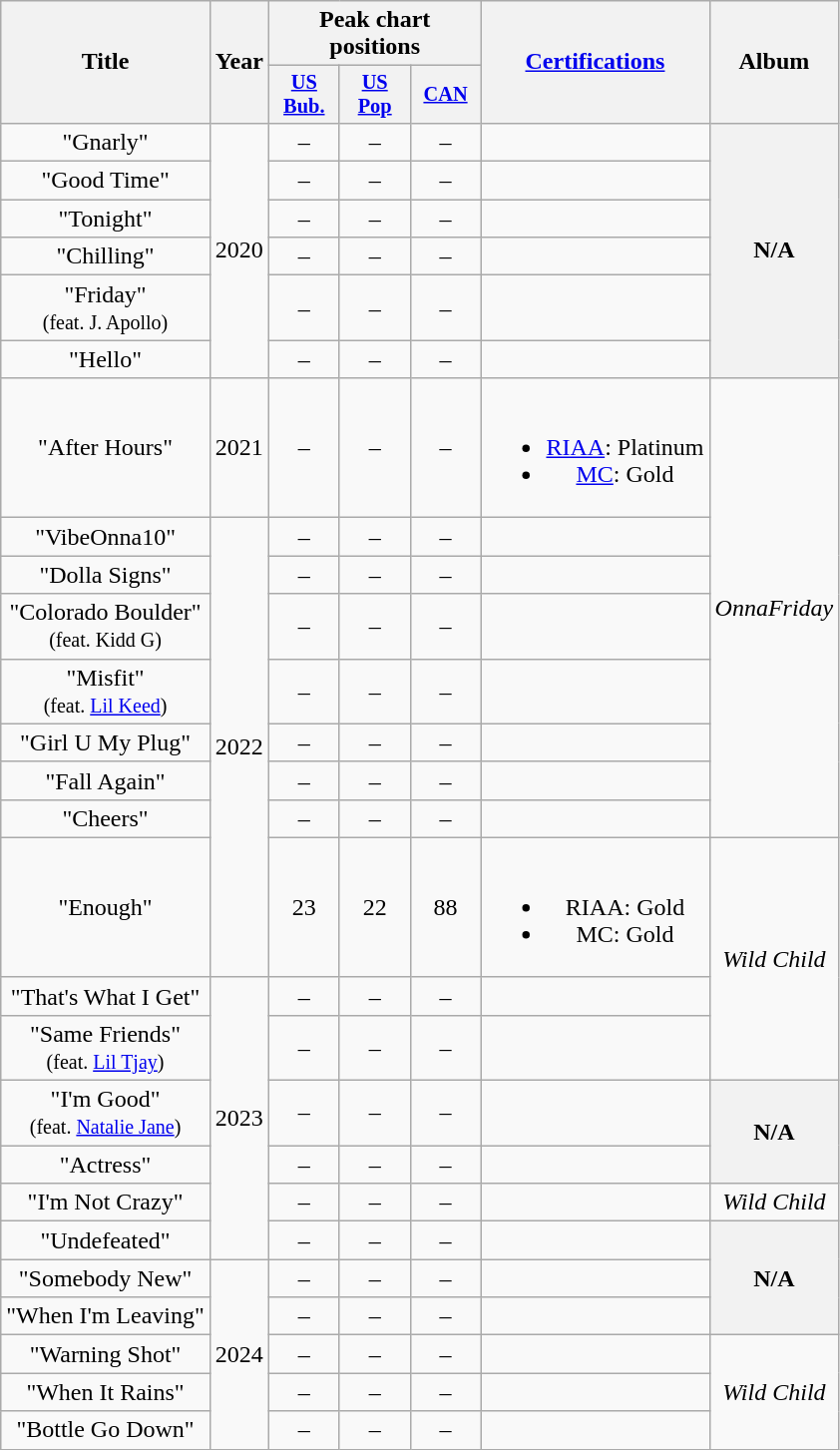<table class="wikitable plainrowheaders" style="text-align:center;">
<tr>
<th scope="col" rowspan="2">Title</th>
<th scope="col" rowspan="2">Year</th>
<th scope="col" colspan="3">Peak chart positions</th>
<th rowspan="2"><a href='#'>Certifications</a></th>
<th rowspan="2">Album</th>
</tr>
<tr>
<th scope="col" style="width:3em;font-size:85%"><a href='#'>US<br>Bub.</a><br></th>
<th scope="col" style="width:3em;font-size:85%"><a href='#'>US<br>Pop</a><br></th>
<th scope="col" style="width:3em;font-size:85%"><a href='#'>CAN</a><br></th>
</tr>
<tr>
<td>"Gnarly"</td>
<td rowspan="6">2020</td>
<td>–</td>
<td>–</td>
<td>–</td>
<td></td>
<th rowspan="6">N/A</th>
</tr>
<tr>
<td>"Good Time"</td>
<td>–</td>
<td>–</td>
<td>–</td>
<td></td>
</tr>
<tr>
<td>"Tonight"</td>
<td>–</td>
<td>–</td>
<td>–</td>
<td></td>
</tr>
<tr>
<td>"Chilling"</td>
<td>–</td>
<td>–</td>
<td>–</td>
<td></td>
</tr>
<tr>
<td>"Friday"<br><small>(feat. J. Apollo)</small></td>
<td>–</td>
<td>–</td>
<td>–</td>
<td></td>
</tr>
<tr>
<td>"Hello"</td>
<td>–</td>
<td>–</td>
<td>–</td>
<td></td>
</tr>
<tr>
<td>"After Hours"</td>
<td>2021</td>
<td>–</td>
<td>–</td>
<td>–</td>
<td><br><ul><li><a href='#'>RIAA</a>: Platinum</li><li><a href='#'>MC</a>: Gold</li></ul></td>
<td rowspan="8"><em>OnnaFriday</em></td>
</tr>
<tr>
<td>"VibeOnna10"</td>
<td rowspan="8">2022</td>
<td>–</td>
<td>–</td>
<td>–</td>
<td></td>
</tr>
<tr>
<td>"Dolla Signs"</td>
<td>–</td>
<td>–</td>
<td>–</td>
<td></td>
</tr>
<tr>
<td>"Colorado Boulder"<br><small>(feat. Kidd G)</small></td>
<td>–</td>
<td>–</td>
<td>–</td>
<td></td>
</tr>
<tr>
<td>"Misfit"<br><small>(feat. <a href='#'>Lil Keed</a>)</small></td>
<td>–</td>
<td>–</td>
<td>–</td>
<td></td>
</tr>
<tr>
<td>"Girl U My Plug"</td>
<td>–</td>
<td>–</td>
<td>–</td>
<td></td>
</tr>
<tr>
<td>"Fall Again"</td>
<td>–</td>
<td>–</td>
<td>–</td>
<td></td>
</tr>
<tr>
<td>"Cheers"</td>
<td>–</td>
<td>–</td>
<td>–</td>
<td></td>
</tr>
<tr>
<td scope="row">"Enough"</td>
<td>23</td>
<td>22</td>
<td>88</td>
<td><br><ul><li>RIAA: Gold</li><li>MC: Gold</li></ul></td>
<td rowspan="3"><em>Wild Child</em></td>
</tr>
<tr>
<td>"That's What I Get"</td>
<td rowspan="6">2023</td>
<td>–</td>
<td>–</td>
<td>–</td>
<td></td>
</tr>
<tr>
<td>"Same Friends"<br><small>(feat. <a href='#'>Lil Tjay</a>)</small></td>
<td>–</td>
<td>–</td>
<td>–</td>
<td></td>
</tr>
<tr>
<td>"I'm Good"<br><small>(feat. <a href='#'>Natalie Jane</a>)</small></td>
<td>–</td>
<td>–</td>
<td>–</td>
<td></td>
<th rowspan="2">N/A</th>
</tr>
<tr>
<td>"Actress"</td>
<td>–</td>
<td>–</td>
<td>–</td>
<td></td>
</tr>
<tr>
<td>"I'm Not Crazy"</td>
<td>–</td>
<td>–</td>
<td>–</td>
<td></td>
<td><em>Wild Child</em></td>
</tr>
<tr>
<td>"Undefeated"</td>
<td>–</td>
<td>–</td>
<td>–</td>
<td></td>
<th rowspan="3">N/A</th>
</tr>
<tr>
<td>"Somebody New"</td>
<td rowspan="5">2024</td>
<td>–</td>
<td>–</td>
<td>–</td>
<td></td>
</tr>
<tr>
<td>"When I'm Leaving"</td>
<td>–</td>
<td>–</td>
<td>–</td>
<td></td>
</tr>
<tr>
<td>"Warning Shot"</td>
<td>–</td>
<td>–</td>
<td>–</td>
<td></td>
<td rowspan="3"><em>Wild Child</em></td>
</tr>
<tr>
<td>"When It Rains"</td>
<td>–</td>
<td>–</td>
<td>–</td>
<td></td>
</tr>
<tr>
<td>"Bottle Go Down"</td>
<td>–</td>
<td>–</td>
<td>–</td>
<td></td>
</tr>
</table>
